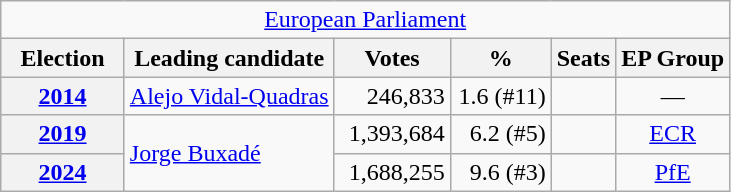<table class="wikitable" style="text-align:right;">
<tr>
<td colspan="6" align="center"><a href='#'>European Parliament</a></td>
</tr>
<tr>
<th style="width:75px;">Election</th>
<th>Leading candidate</th>
<th style="width:70px;">Votes</th>
<th style="width:60px;">%</th>
<th>Seats</th>
<th>EP Group</th>
</tr>
<tr>
<th><a href='#'>2014</a></th>
<td style="text-align:left;"><a href='#'>Alejo Vidal-Quadras</a></td>
<td>246,833</td>
<td>1.6 (#11)</td>
<td></td>
<td style="text-align:center;">—</td>
</tr>
<tr>
<th><a href='#'>2019</a></th>
<td rowspan="2" style="text-align:left;"><a href='#'>Jorge Buxadé</a></td>
<td>1,393,684</td>
<td>6.2 (#5)</td>
<td></td>
<td style="text-align:center;"><a href='#'>ECR</a></td>
</tr>
<tr>
<th><a href='#'>2024</a></th>
<td>1,688,255</td>
<td>9.6 (#3)</td>
<td></td>
<td style="text-align:center;"><a href='#'>PfE</a></td>
</tr>
</table>
